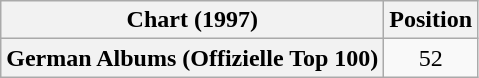<table class="wikitable plainrowheaders" style="text-align:center">
<tr>
<th scope="col">Chart (1997)</th>
<th scope="col">Position</th>
</tr>
<tr>
<th scope="row">German Albums (Offizielle Top 100)</th>
<td>52</td>
</tr>
</table>
